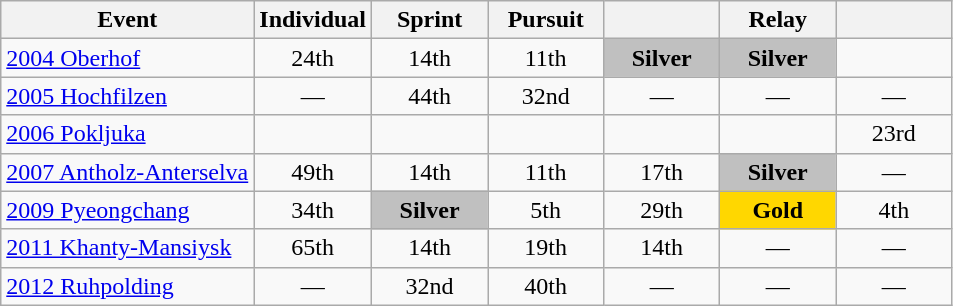<table class="wikitable" style="text-align: center;">
<tr ">
<th>Event</th>
<th style="width:70px;">Individual</th>
<th style="width:70px;">Sprint</th>
<th style="width:70px;">Pursuit</th>
<th style="width:70px;"></th>
<th style="width:70px;">Relay</th>
<th style="width:70px;"></th>
</tr>
<tr>
<td align=left> <a href='#'>2004 Oberhof</a></td>
<td>24th</td>
<td>14th</td>
<td>11th</td>
<td style="background:silver;"><strong>Silver</strong></td>
<td style="background:silver;"><strong>Silver</strong></td>
<td></td>
</tr>
<tr>
<td align=left> <a href='#'>2005 Hochfilzen</a></td>
<td>—</td>
<td>44th</td>
<td>32nd</td>
<td>—</td>
<td>—</td>
<td>—</td>
</tr>
<tr>
<td align=left> <a href='#'>2006 Pokljuka</a></td>
<td></td>
<td></td>
<td></td>
<td></td>
<td></td>
<td>23rd</td>
</tr>
<tr>
<td align=left> <a href='#'>2007 Antholz-Anterselva</a></td>
<td>49th</td>
<td>14th</td>
<td>11th</td>
<td>17th</td>
<td style="background:silver;"><strong>Silver</strong></td>
<td>—</td>
</tr>
<tr>
<td align=left> <a href='#'>2009 Pyeongchang</a></td>
<td>34th</td>
<td style="background:silver;"><strong>Silver</strong></td>
<td>5th</td>
<td>29th</td>
<td style="background:gold;"><strong>Gold</strong></td>
<td>4th</td>
</tr>
<tr>
<td align=left> <a href='#'>2011 Khanty-Mansiysk</a></td>
<td>65th</td>
<td>14th</td>
<td>19th</td>
<td>14th</td>
<td>—</td>
<td>—</td>
</tr>
<tr>
<td align=left> <a href='#'>2012 Ruhpolding</a></td>
<td>—</td>
<td>32nd</td>
<td>40th</td>
<td>—</td>
<td>—</td>
<td>—</td>
</tr>
</table>
